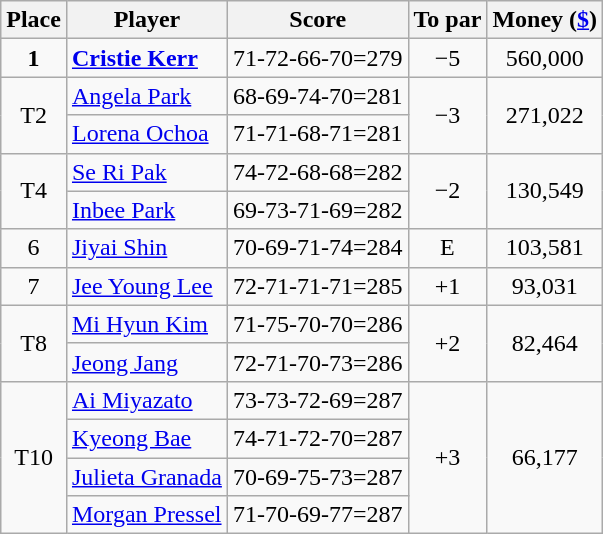<table class="wikitable">
<tr>
<th>Place</th>
<th>Player</th>
<th>Score</th>
<th>To par</th>
<th>Money (<a href='#'>$</a>)</th>
</tr>
<tr>
<td align="center"><strong>1</strong></td>
<td> <strong><a href='#'>Cristie Kerr</a></strong></td>
<td>71-72-66-70=279</td>
<td align="center">−5</td>
<td align="center">560,000</td>
</tr>
<tr>
<td rowspan="2" align="center">T2</td>
<td> <a href='#'>Angela Park</a></td>
<td>68-69-74-70=281</td>
<td rowspan="2" align="center">−3</td>
<td rowspan="2" align="center">271,022</td>
</tr>
<tr>
<td> <a href='#'>Lorena Ochoa</a></td>
<td>71-71-68-71=281</td>
</tr>
<tr>
<td rowspan="2" align="center">T4</td>
<td> <a href='#'>Se Ri Pak</a></td>
<td>74-72-68-68=282</td>
<td rowspan="2" align="center">−2</td>
<td rowspan="2" align="center">130,549</td>
</tr>
<tr>
<td> <a href='#'>Inbee Park</a></td>
<td>69-73-71-69=282</td>
</tr>
<tr>
<td align="center">6</td>
<td> <a href='#'>Jiyai Shin</a></td>
<td>70-69-71-74=284</td>
<td align="center">E</td>
<td align="center">103,581</td>
</tr>
<tr>
<td align="center">7</td>
<td> <a href='#'>Jee Young Lee</a></td>
<td>72-71-71-71=285</td>
<td align="center">+1</td>
<td align="center">93,031</td>
</tr>
<tr>
<td rowspan="2" align="center">T8</td>
<td> <a href='#'>Mi Hyun Kim</a></td>
<td>71-75-70-70=286</td>
<td rowspan="2" align="center">+2</td>
<td rowspan="2" align="center">82,464</td>
</tr>
<tr>
<td> <a href='#'>Jeong Jang</a></td>
<td>72-71-70-73=286</td>
</tr>
<tr>
<td rowspan="4" align="center">T10</td>
<td> <a href='#'>Ai Miyazato</a></td>
<td>73-73-72-69=287</td>
<td rowspan="4" align="center">+3</td>
<td rowspan="4" align="center">66,177</td>
</tr>
<tr>
<td> <a href='#'>Kyeong Bae</a></td>
<td>74-71-72-70=287</td>
</tr>
<tr>
<td> <a href='#'>Julieta Granada</a></td>
<td>70-69-75-73=287</td>
</tr>
<tr>
<td> <a href='#'>Morgan Pressel</a></td>
<td>71-70-69-77=287</td>
</tr>
</table>
